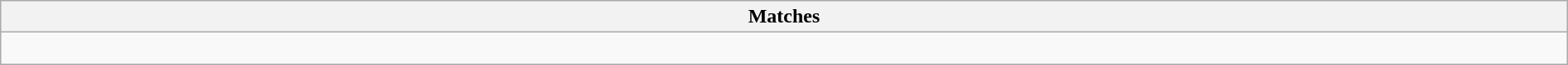<table class="wikitable collapsible collapsed" style="width:100%">
<tr>
<th>Matches</th>
</tr>
<tr>
<td><br></td>
</tr>
</table>
